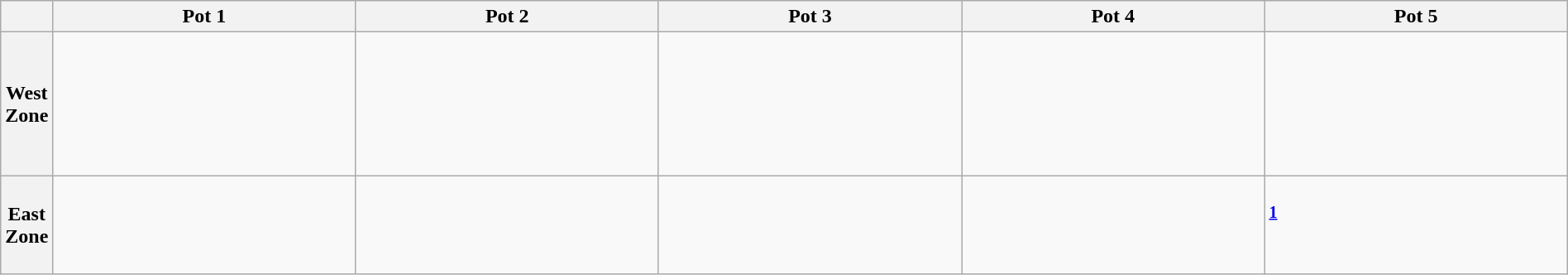<table class="wikitable" style="width:100%;">
<tr>
<th></th>
<th width=20%>Pot 1</th>
<th width=20%>Pot 2</th>
<th width=20%>Pot 3</th>
<th width=20%>Pot 4</th>
<th width=20%>Pot 5</th>
</tr>
<tr>
<th>West Zone<br></th>
<td valign=top><br><br>
<br>
<br>
<br>
<br>
</td>
<td valign=top><br><br>
<br>
<br>
<br>
<br>
</td>
<td valign=top><br><br>
<br>
<br>
<br>
<br>
</td>
<td valign=top><br><br>
<br>
<br>
<br>
<br>
</td>
<td valign=top><br></td>
</tr>
<tr>
<th>East Zone<br></th>
<td valign=top><br><br>
<br>
<br>
</td>
<td valign=top><br><br>
<br>
<br>
</td>
<td valign=top><br><br>
<br>
<br>
</td>
<td valign=top><br><br>
<br>
<br>
</td>
<td valign=top><br><sup><strong><a href='#'>1</a></strong></sup><br>
</td>
</tr>
</table>
